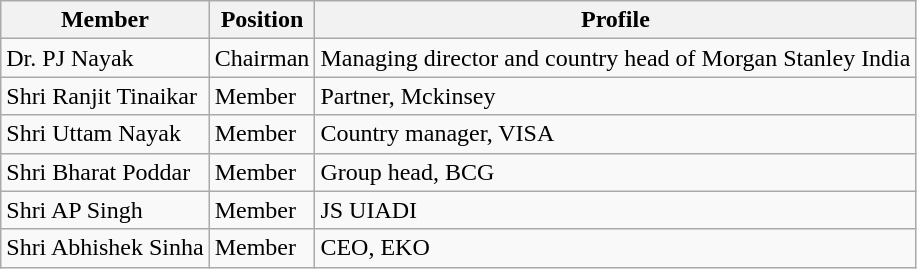<table class="wikitable">
<tr>
<th>Member</th>
<th>Position</th>
<th>Profile</th>
</tr>
<tr>
<td>Dr. PJ Nayak</td>
<td>Chairman</td>
<td>Managing director and country head of Morgan Stanley India</td>
</tr>
<tr>
<td>Shri Ranjit Tinaikar</td>
<td>Member</td>
<td>Partner, Mckinsey</td>
</tr>
<tr>
<td>Shri Uttam Nayak</td>
<td>Member</td>
<td>Country manager, VISA</td>
</tr>
<tr>
<td>Shri Bharat Poddar</td>
<td>Member</td>
<td>Group head, BCG</td>
</tr>
<tr>
<td>Shri AP Singh</td>
<td>Member</td>
<td>JS UIADI</td>
</tr>
<tr>
<td>Shri Abhishek Sinha</td>
<td>Member</td>
<td>CEO, EKO</td>
</tr>
</table>
